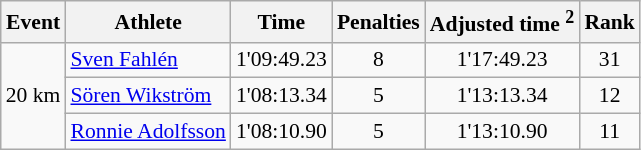<table class="wikitable" style="font-size:90%">
<tr>
<th>Event</th>
<th>Athlete</th>
<th>Time</th>
<th>Penalties</th>
<th>Adjusted time <sup>2</sup></th>
<th>Rank</th>
</tr>
<tr>
<td rowspan="3">20 km</td>
<td><a href='#'>Sven Fahlén</a></td>
<td align="center">1'09:49.23</td>
<td align="center">8</td>
<td align="center">1'17:49.23</td>
<td align="center">31</td>
</tr>
<tr>
<td><a href='#'>Sören Wikström</a></td>
<td align="center">1'08:13.34</td>
<td align="center">5</td>
<td align="center">1'13:13.34</td>
<td align="center">12</td>
</tr>
<tr>
<td><a href='#'>Ronnie Adolfsson</a></td>
<td align="center">1'08:10.90</td>
<td align="center">5</td>
<td align="center">1'13:10.90</td>
<td align="center">11</td>
</tr>
</table>
